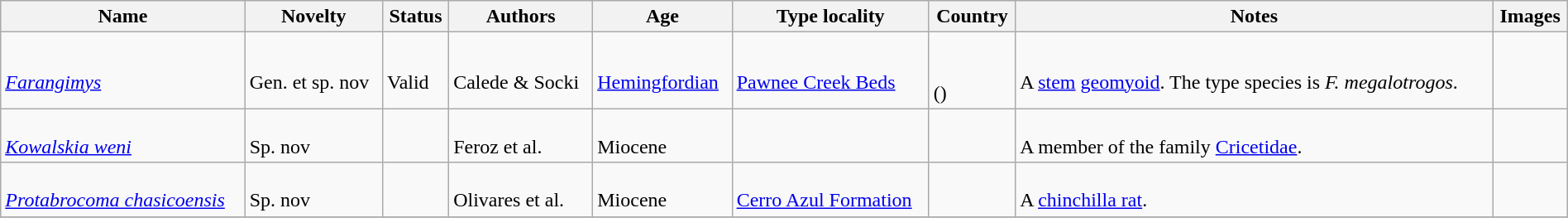<table class="wikitable sortable" align="center" width="100%">
<tr>
<th>Name</th>
<th>Novelty</th>
<th>Status</th>
<th>Authors</th>
<th>Age</th>
<th>Type locality</th>
<th>Country</th>
<th>Notes</th>
<th>Images</th>
</tr>
<tr>
<td><br><em><a href='#'>Farangimys</a></em></td>
<td><br>Gen. et sp. nov</td>
<td><br>Valid</td>
<td><br>Calede & Socki</td>
<td><br><a href='#'>Hemingfordian</a></td>
<td><br><a href='#'>Pawnee Creek Beds</a></td>
<td><br><br>()</td>
<td><br>A <a href='#'>stem</a> <a href='#'>geomyoid</a>. The type species is <em>F. megalotrogos</em>.</td>
<td></td>
</tr>
<tr>
<td><br><em><a href='#'>Kowalskia weni</a></em></td>
<td><br>Sp. nov</td>
<td></td>
<td><br>Feroz et al.</td>
<td><br>Miocene</td>
<td></td>
<td><br></td>
<td><br>A member of the family <a href='#'>Cricetidae</a>.</td>
<td></td>
</tr>
<tr>
<td><br><em><a href='#'>Protabrocoma chasicoensis</a></em></td>
<td><br>Sp. nov</td>
<td></td>
<td><br>Olivares et al.</td>
<td><br>Miocene</td>
<td><br><a href='#'>Cerro Azul Formation</a></td>
<td><br></td>
<td><br>A <a href='#'>chinchilla rat</a>.</td>
<td></td>
</tr>
<tr>
</tr>
</table>
